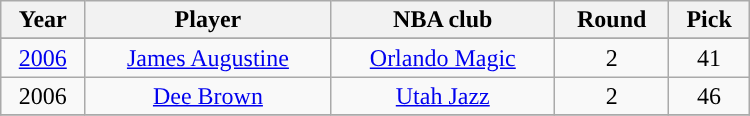<table class="wikitable" width="500">
<tr>
<th>Year</th>
<th>Player</th>
<th>NBA club</th>
<th>Round</th>
<th>Pick</th>
</tr>
<tr>
</tr>
<tr align="center" bgcolor="">
<td><a href='#'>2006</a></td>
<td><a href='#'>James Augustine</a></td>
<td><a href='#'>Orlando Magic</a></td>
<td>2</td>
<td>41</td>
</tr>
<tr align="center" bgcolor="">
<td>2006</td>
<td><a href='#'>Dee Brown</a></td>
<td><a href='#'>Utah Jazz</a></td>
<td>2</td>
<td>46</td>
</tr>
<tr align="center" bgcolor="">
</tr>
</table>
